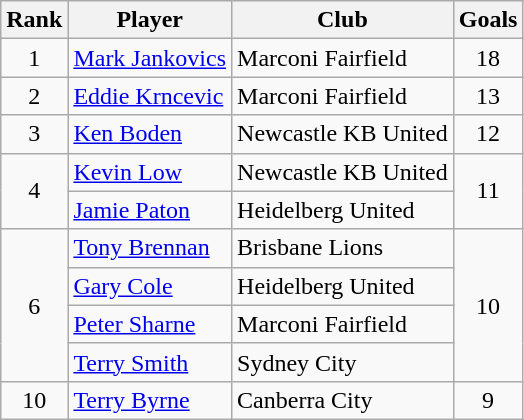<table class="wikitable" style="text-align:center">
<tr>
<th>Rank</th>
<th>Player</th>
<th>Club</th>
<th>Goals</th>
</tr>
<tr>
<td>1</td>
<td align="left"> <a href='#'>Mark Jankovics</a></td>
<td align="left">Marconi Fairfield</td>
<td>18</td>
</tr>
<tr>
<td>2</td>
<td align="left"> <a href='#'>Eddie Krncevic</a></td>
<td align="left">Marconi Fairfield</td>
<td>13</td>
</tr>
<tr>
<td>3</td>
<td align="left"> <a href='#'>Ken Boden</a></td>
<td align="left">Newcastle KB United</td>
<td>12</td>
</tr>
<tr>
<td rowspan="2">4</td>
<td align="left"> <a href='#'>Kevin Low</a></td>
<td align="left">Newcastle KB United</td>
<td rowspan="2">11</td>
</tr>
<tr>
<td align="left"> <a href='#'>Jamie Paton</a></td>
<td align="left">Heidelberg United</td>
</tr>
<tr>
<td rowspan="4">6</td>
<td align="left"> <a href='#'>Tony Brennan</a></td>
<td align="left">Brisbane Lions</td>
<td rowspan="4">10</td>
</tr>
<tr>
<td align="left"> <a href='#'>Gary Cole</a></td>
<td align="left">Heidelberg United</td>
</tr>
<tr>
<td align="left"> <a href='#'>Peter Sharne</a></td>
<td align="left">Marconi Fairfield</td>
</tr>
<tr>
<td align="left"> <a href='#'>Terry Smith</a></td>
<td align="left">Sydney City</td>
</tr>
<tr>
<td>10</td>
<td align="left"> <a href='#'>Terry Byrne</a></td>
<td align="left">Canberra City</td>
<td>9</td>
</tr>
</table>
